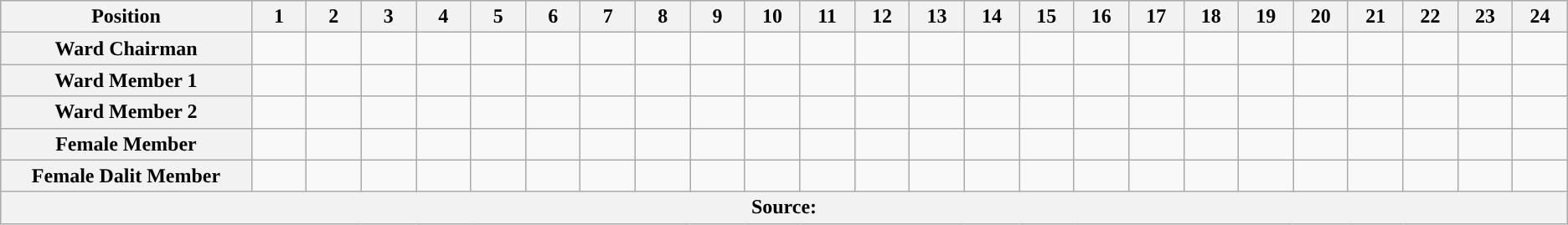<table class="wikitable">
<tr>
<th style="width:500pt;">Position</th>
<th width="3.5%">1</th>
<th width="3.5%">2</th>
<th width="3.5%">3</th>
<th width="3.5%">4</th>
<th width="3.5%">5</th>
<th width="3.5%">6</th>
<th width="3.5%">7</th>
<th width="3.5%">8</th>
<th width="3.5%">9</th>
<th width="3.5%">10</th>
<th width="3.5%">11</th>
<th width="3.5%">12</th>
<th width="3.5%">13</th>
<th width="3.5%">14</th>
<th width="3.5%">15</th>
<th width="3.5%">16</th>
<th width="3.5%">17</th>
<th width="3.5%">18</th>
<th width="3.5%">19</th>
<th width="3.5%">20</th>
<th width="3.5%">21</th>
<th width="3.5%">22</th>
<th width="3.5%">23</th>
<th width="3.5%">24</th>
</tr>
<tr>
<th>Ward Chairman</th>
<td style="background-color:"></td>
<td style="background-color:"></td>
<td style="background-color:"></td>
<td></td>
<td style="background-color:"></td>
<td style="background-color:"></td>
<td style="background-color:"></td>
<td style="background-color:"></td>
<td></td>
<td></td>
<td></td>
<td style="background-color:"></td>
<td style="background-color:"></td>
<td style="background-color:"></td>
<td></td>
<td style="background-color:"></td>
<td style="background-color:"></td>
<td style="background-color:"></td>
<td></td>
<td style="background-color:"></td>
<td style="background-color:"></td>
<td style="background-color:"></td>
<td style="background-color:"></td>
<td style="background-color:"></td>
</tr>
<tr>
<th>Ward Member 1</th>
<td style="background-color:"></td>
<td style="background-color:"></td>
<td style="background-color:"></td>
<td></td>
<td style="background-color:"></td>
<td style="background-color:"></td>
<td style="background-color:"></td>
<td style="background-color:"></td>
<td></td>
<td></td>
<td></td>
<td style="background-color:"></td>
<td style="background-color:"></td>
<td style="background-color:"></td>
<td></td>
<td style="background-color:"></td>
<td style="background-color:"></td>
<td style="background-color:"></td>
<td></td>
<td style="background-color:"></td>
<td style="background-color:"></td>
<td style="background-color:"></td>
<td style="background-color:"></td>
<td style="background-color:"></td>
</tr>
<tr>
<th>Ward Member 2</th>
<td style="background-color:"></td>
<td style="background-color:"></td>
<td style="background-color:"></td>
<td style="background-color:"></td>
<td style="background-color:"></td>
<td style="background-color:"></td>
<td style="background-color:"></td>
<td style="background-color:"></td>
<td></td>
<td></td>
<td style="background-color:"></td>
<td style="background-color:"></td>
<td style="background-color:"></td>
<td style="background-color:"></td>
<td></td>
<td style="background-color:"></td>
<td style="background-color:"></td>
<td style="background-color:"></td>
<td></td>
<td style="background-color:"></td>
<td style="background-color:"></td>
<td style="background-color:"></td>
<td style="background-color:"></td>
<td style="background-color:"></td>
</tr>
<tr>
<th>Female Member</th>
<td style="background-color:"></td>
<td style="background-color:"></td>
<td style="background-color:"></td>
<td></td>
<td style="background-color:"></td>
<td style="background-color:"></td>
<td style="background-color:"></td>
<td style="background-color:"></td>
<td></td>
<td></td>
<td></td>
<td style="background-color:"></td>
<td style="background-color:"></td>
<td style="background-color:"></td>
<td></td>
<td style="background-color:"></td>
<td style="background-color:"></td>
<td style="background-color:"></td>
<td></td>
<td style="background-color:"></td>
<td style="background-color:"></td>
<td style="background-color:"></td>
<td style="background-color:"></td>
<td style="background-color:"></td>
</tr>
<tr>
<th>Female Dalit Member</th>
<td style="background-color:"></td>
<td style="background-color:"></td>
<td style="background-color:"></td>
<td></td>
<td style="background-color:"></td>
<td style="background-color:"></td>
<td style="background-color:"></td>
<td style="background-color:"></td>
<td></td>
<td></td>
<td></td>
<td style="background-color:"></td>
<td style="background-color:"></td>
<td style="background-color:"></td>
<td></td>
<td style="background-color:"></td>
<td style="background-color:"></td>
<td style="background-color:"></td>
<td></td>
<td style="background-color:"></td>
<td style="background-color:"></td>
<td style="background-color:"></td>
<td style="background-color:"></td>
<td style="background-color:"></td>
</tr>
<tr>
<th colspan="25">Source: </th>
</tr>
</table>
